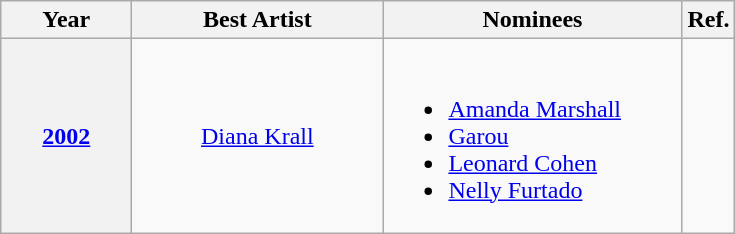<table class="wikitable sortable">
<tr>
<th scope="col" style="width:5em;">Year</th>
<th scope="col" class="unsortable" style="width:10em;">Best Artist</th>
<th scope="col" class="unsortable" style="width:12em;">Nominees</th>
<th scope="col" class="unsortable">Ref.</th>
</tr>
<tr>
<th scope="row"><a href='#'>2002</a></th>
<td align="center"><a href='#'>Diana Krall</a></td>
<td><br><ul><li><a href='#'>Amanda Marshall</a></li><li><a href='#'>Garou</a></li><li><a href='#'>Leonard Cohen</a></li><li><a href='#'>Nelly Furtado</a></li></ul></td>
<td align="center"></td>
</tr>
</table>
